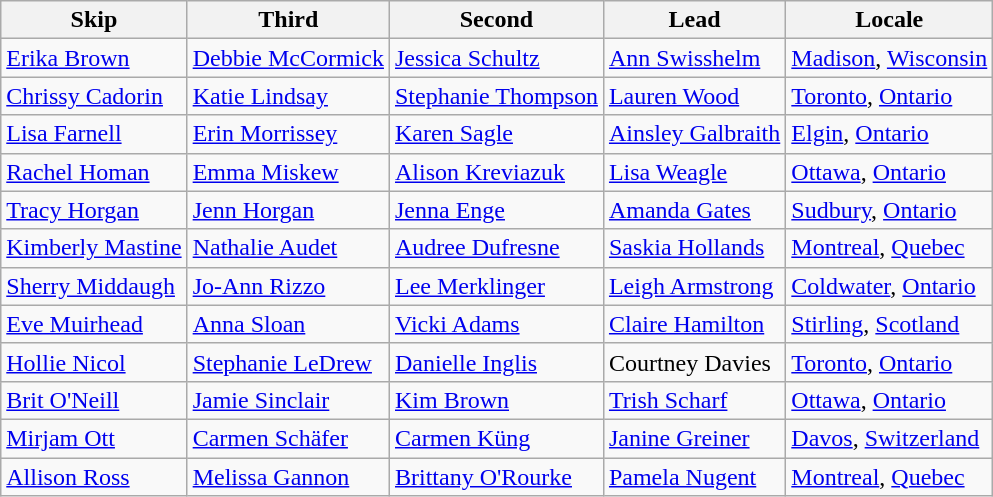<table class=wikitable>
<tr>
<th>Skip</th>
<th>Third</th>
<th>Second</th>
<th>Lead</th>
<th>Locale</th>
</tr>
<tr>
<td><a href='#'>Erika Brown</a></td>
<td><a href='#'>Debbie McCormick</a></td>
<td><a href='#'>Jessica Schultz</a></td>
<td><a href='#'>Ann Swisshelm</a></td>
<td> <a href='#'>Madison</a>, <a href='#'>Wisconsin</a></td>
</tr>
<tr>
<td><a href='#'>Chrissy Cadorin</a></td>
<td><a href='#'>Katie Lindsay</a></td>
<td><a href='#'>Stephanie Thompson</a></td>
<td><a href='#'>Lauren Wood</a></td>
<td> <a href='#'>Toronto</a>, <a href='#'>Ontario</a></td>
</tr>
<tr>
<td><a href='#'>Lisa Farnell</a></td>
<td><a href='#'>Erin Morrissey</a></td>
<td><a href='#'>Karen Sagle</a></td>
<td><a href='#'>Ainsley Galbraith</a></td>
<td> <a href='#'>Elgin</a>, <a href='#'>Ontario</a></td>
</tr>
<tr>
<td><a href='#'>Rachel Homan</a></td>
<td><a href='#'>Emma Miskew</a></td>
<td><a href='#'>Alison Kreviazuk</a></td>
<td><a href='#'>Lisa Weagle</a></td>
<td> <a href='#'>Ottawa</a>, <a href='#'>Ontario</a></td>
</tr>
<tr>
<td><a href='#'>Tracy Horgan</a></td>
<td><a href='#'>Jenn Horgan</a></td>
<td><a href='#'>Jenna Enge</a></td>
<td><a href='#'>Amanda Gates</a></td>
<td> <a href='#'>Sudbury</a>, <a href='#'>Ontario</a></td>
</tr>
<tr>
<td><a href='#'>Kimberly Mastine</a></td>
<td><a href='#'>Nathalie Audet</a></td>
<td><a href='#'>Audree Dufresne</a></td>
<td><a href='#'>Saskia Hollands</a></td>
<td> <a href='#'>Montreal</a>, <a href='#'>Quebec</a></td>
</tr>
<tr>
<td><a href='#'>Sherry Middaugh</a></td>
<td><a href='#'>Jo-Ann Rizzo</a></td>
<td><a href='#'>Lee Merklinger</a></td>
<td><a href='#'>Leigh Armstrong</a></td>
<td> <a href='#'>Coldwater</a>, <a href='#'>Ontario</a></td>
</tr>
<tr>
<td><a href='#'>Eve Muirhead</a></td>
<td><a href='#'>Anna Sloan</a></td>
<td><a href='#'>Vicki Adams</a></td>
<td><a href='#'>Claire Hamilton</a></td>
<td> <a href='#'>Stirling</a>, <a href='#'>Scotland</a></td>
</tr>
<tr>
<td><a href='#'>Hollie Nicol</a></td>
<td><a href='#'>Stephanie LeDrew</a></td>
<td><a href='#'>Danielle Inglis</a></td>
<td>Courtney Davies</td>
<td> <a href='#'>Toronto</a>, <a href='#'>Ontario</a></td>
</tr>
<tr>
<td><a href='#'>Brit O'Neill</a></td>
<td><a href='#'>Jamie Sinclair</a></td>
<td><a href='#'>Kim Brown</a></td>
<td><a href='#'>Trish Scharf</a></td>
<td> <a href='#'>Ottawa</a>, <a href='#'>Ontario</a></td>
</tr>
<tr>
<td><a href='#'>Mirjam Ott</a></td>
<td><a href='#'>Carmen Schäfer</a></td>
<td><a href='#'>Carmen Küng</a></td>
<td><a href='#'>Janine Greiner</a></td>
<td> <a href='#'>Davos</a>, <a href='#'>Switzerland</a></td>
</tr>
<tr>
<td><a href='#'>Allison Ross</a></td>
<td><a href='#'>Melissa Gannon</a></td>
<td><a href='#'>Brittany O'Rourke</a></td>
<td><a href='#'>Pamela Nugent</a></td>
<td> <a href='#'>Montreal</a>, <a href='#'>Quebec</a></td>
</tr>
</table>
